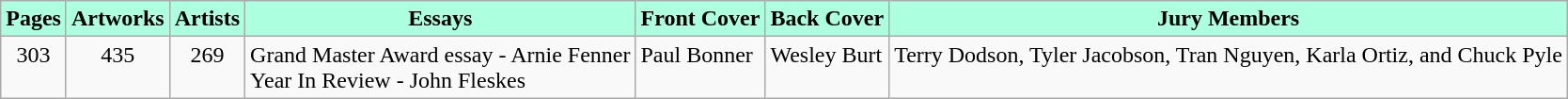<table class="wikitable">
<tr>
<th style="background:#acffdf">Pages</th>
<th style="background:#acffdf">Artworks</th>
<th style="background:#acffdf">Artists</th>
<th style="background:#acffdf">Essays</th>
<th style="background:#acffdf">Front Cover</th>
<th style="background:#acffdf">Back Cover</th>
<th style="background:#acffdf">Jury Members</th>
</tr>
<tr valign="top">
<td align="center">303</td>
<td align="center">435</td>
<td align="center">269</td>
<td>Grand Master Award essay - Arnie Fenner<br>Year In Review - John Fleskes</td>
<td>Paul Bonner</td>
<td>Wesley Burt</td>
<td>Terry Dodson, Tyler Jacobson, Tran Nguyen, Karla Ortiz, and Chuck Pyle</td>
</tr>
</table>
